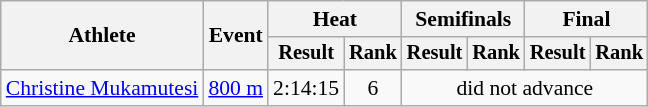<table class=wikitable style="font-size:90%">
<tr>
<th rowspan="2">Athlete</th>
<th rowspan="2">Event</th>
<th colspan="2">Heat</th>
<th colspan="2">Semifinals</th>
<th colspan="2">Final</th>
</tr>
<tr style="font-size:95%">
<th>Result</th>
<th>Rank</th>
<th>Result</th>
<th>Rank</th>
<th>Result</th>
<th>Rank</th>
</tr>
<tr align=center>
<td align=left><a href='#'>Christine Mukamutesi</a></td>
<td align=left><a href='#'>800 m</a></td>
<td>2:14:15</td>
<td>6</td>
<td colspan=4>did not advance</td>
</tr>
</table>
